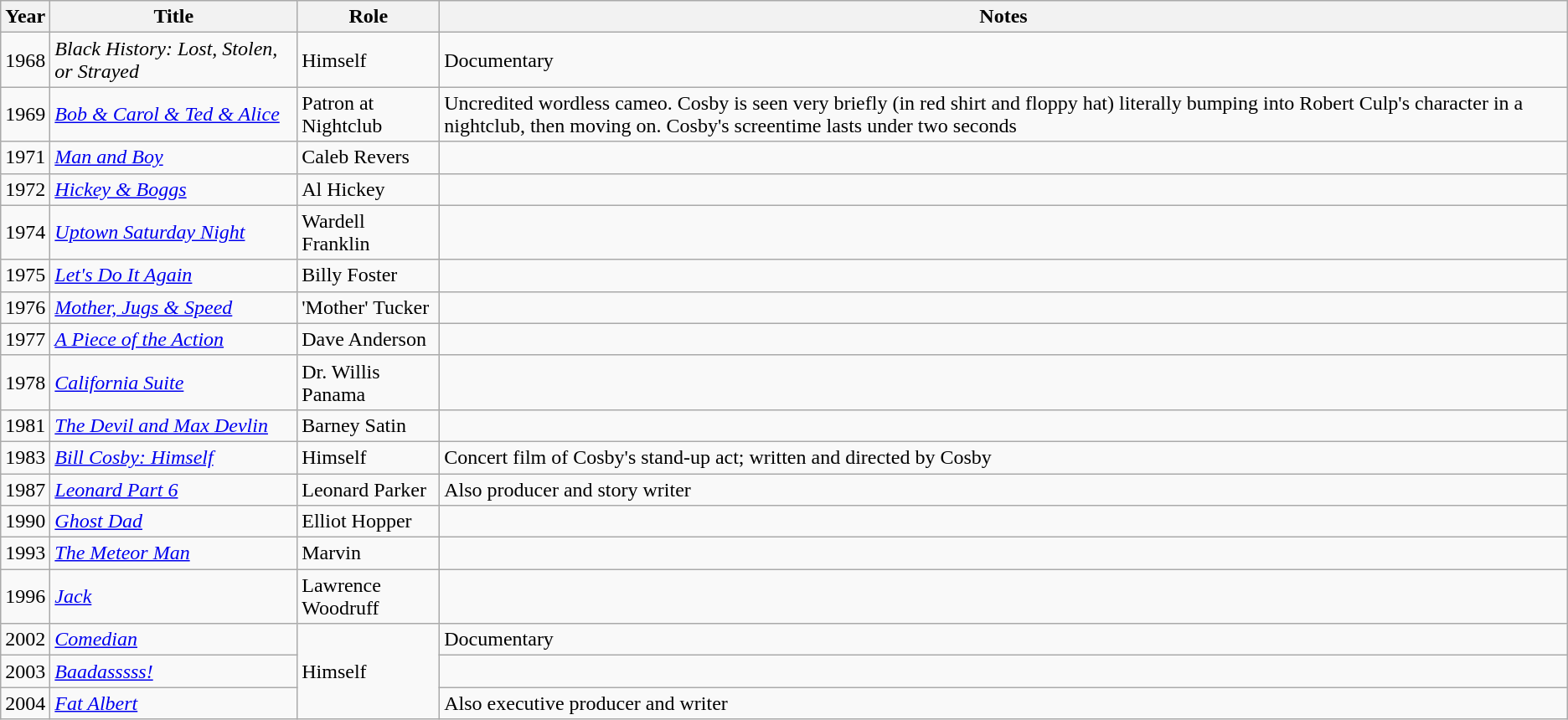<table class="wikitable sortable">
<tr>
<th>Year</th>
<th>Title</th>
<th>Role</th>
<th class="unsortable">Notes</th>
</tr>
<tr>
<td>1968</td>
<td><em>Black History: Lost, Stolen, or Strayed</em></td>
<td>Himself</td>
<td>Documentary</td>
</tr>
<tr>
<td>1969</td>
<td><em><a href='#'>Bob & Carol & Ted & Alice</a></em></td>
<td>Patron at Nightclub</td>
<td>Uncredited wordless cameo.  Cosby is seen very briefly (in red shirt and floppy hat) literally bumping into Robert Culp's character in a nightclub, then moving on.  Cosby's screentime lasts under two seconds </td>
</tr>
<tr>
<td>1971</td>
<td><em><a href='#'>Man and Boy</a></em></td>
<td>Caleb Revers</td>
<td></td>
</tr>
<tr>
<td>1972</td>
<td><em><a href='#'>Hickey & Boggs</a></em></td>
<td>Al Hickey</td>
<td></td>
</tr>
<tr>
<td>1974</td>
<td><em><a href='#'>Uptown Saturday Night</a></em></td>
<td>Wardell Franklin</td>
<td></td>
</tr>
<tr>
<td>1975</td>
<td><em><a href='#'>Let's Do It Again</a></em></td>
<td>Billy Foster</td>
<td></td>
</tr>
<tr>
<td>1976</td>
<td><em><a href='#'>Mother, Jugs & Speed</a></em></td>
<td>'Mother' Tucker</td>
<td></td>
</tr>
<tr>
<td>1977</td>
<td><em><a href='#'>A Piece of the Action</a></em></td>
<td>Dave Anderson</td>
<td></td>
</tr>
<tr>
<td>1978</td>
<td><em><a href='#'>California Suite</a></em></td>
<td>Dr. Willis Panama</td>
<td></td>
</tr>
<tr>
<td>1981</td>
<td><em><a href='#'>The Devil and Max Devlin</a></em></td>
<td>Barney Satin</td>
<td></td>
</tr>
<tr>
<td>1983</td>
<td><em><a href='#'>Bill Cosby: Himself</a></em></td>
<td>Himself</td>
<td>Concert film of Cosby's stand-up act; written and directed by Cosby</td>
</tr>
<tr>
<td>1987</td>
<td><em><a href='#'>Leonard Part 6</a></em></td>
<td>Leonard Parker</td>
<td>Also producer and story writer</td>
</tr>
<tr>
<td>1990</td>
<td><em><a href='#'>Ghost Dad</a></em></td>
<td>Elliot Hopper</td>
<td></td>
</tr>
<tr>
<td>1993</td>
<td><em><a href='#'>The Meteor Man</a></em></td>
<td>Marvin</td>
<td></td>
</tr>
<tr>
<td>1996</td>
<td><em><a href='#'>Jack</a></em></td>
<td>Lawrence Woodruff</td>
<td></td>
</tr>
<tr>
<td>2002</td>
<td><em><a href='#'>Comedian</a></em></td>
<td rowspan="3">Himself</td>
<td>Documentary</td>
</tr>
<tr>
<td>2003</td>
<td><em><a href='#'>Baadasssss!</a></em></td>
<td></td>
</tr>
<tr>
<td>2004</td>
<td><em><a href='#'>Fat Albert</a></em></td>
<td>Also executive producer and writer<br></td>
</tr>
</table>
